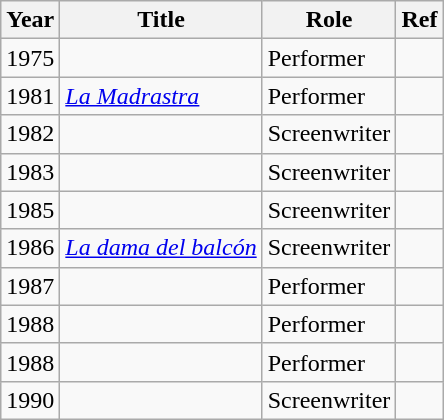<table class="wikitable" style="margin:">
<tr>
<th>Year</th>
<th>Title</th>
<th>Role</th>
<th>Ref</th>
</tr>
<tr>
<td>1975</td>
<td><em></em></td>
<td>Performer</td>
<td></td>
</tr>
<tr>
<td>1981</td>
<td><em><a href='#'>La Madrastra</a></em></td>
<td>Performer</td>
<td></td>
</tr>
<tr>
<td>1982</td>
<td><em></em></td>
<td>Screenwriter</td>
<td></td>
</tr>
<tr>
<td>1983</td>
<td><em></em></td>
<td>Screenwriter</td>
<td></td>
</tr>
<tr>
<td>1985</td>
<td><em></em></td>
<td>Screenwriter</td>
<td></td>
</tr>
<tr>
<td>1986</td>
<td><em><a href='#'>La dama del balcón</a></em></td>
<td>Screenwriter</td>
<td></td>
</tr>
<tr>
<td>1987</td>
<td><em></em></td>
<td>Performer</td>
<td></td>
</tr>
<tr>
<td>1988</td>
<td><em></em></td>
<td>Performer</td>
<td></td>
</tr>
<tr>
<td>1988</td>
<td><em></em></td>
<td>Performer</td>
<td></td>
</tr>
<tr>
<td>1990</td>
<td><em></em></td>
<td>Screenwriter</td>
<td></td>
</tr>
</table>
